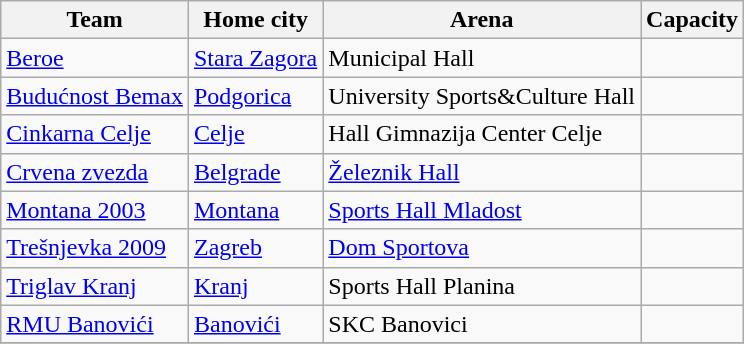<table class="wikitable sortable">
<tr>
<th>Team</th>
<th>Home city</th>
<th>Arena</th>
<th>Capacity</th>
</tr>
<tr>
<td><a href='#'>Beroe</a></td>
<td><a href='#'>Stara Zagora</a></td>
<td>Municipal Hall</td>
<td style="text-align:center"></td>
</tr>
<tr>
<td><a href='#'>Budućnost Bemax</a></td>
<td><a href='#'>Podgorica</a></td>
<td>University Sports&Culture Hall</td>
<td style="text-align:center"></td>
</tr>
<tr>
<td><a href='#'>Cinkarna Celje</a></td>
<td><a href='#'>Celje</a></td>
<td>Hall Gimnazija Center Celje</td>
<td style="text-align:center"></td>
</tr>
<tr>
<td><a href='#'>Crvena zvezda</a></td>
<td><a href='#'>Belgrade</a></td>
<td><a href='#'>Železnik Hall</a></td>
<td style="text-align:center"></td>
</tr>
<tr>
<td><a href='#'>Montana 2003</a></td>
<td><a href='#'>Montana</a></td>
<td><a href='#'>Sports Hall Mladost</a></td>
<td style="text-align:center"></td>
</tr>
<tr>
<td><a href='#'>Trešnjevka 2009</a></td>
<td><a href='#'>Zagreb</a></td>
<td><a href='#'>Dom Sportova</a></td>
<td style="text-align:center"></td>
</tr>
<tr>
<td><a href='#'>Triglav Kranj</a></td>
<td><a href='#'>Kranj</a></td>
<td>Sports Hall Planina</td>
<td style="text-align:center"></td>
</tr>
<tr>
<td><a href='#'>RMU Banovići</a></td>
<td><a href='#'>Banovići</a></td>
<td>SKC Banovici</td>
<td style="text-align:center"></td>
</tr>
<tr>
</tr>
</table>
